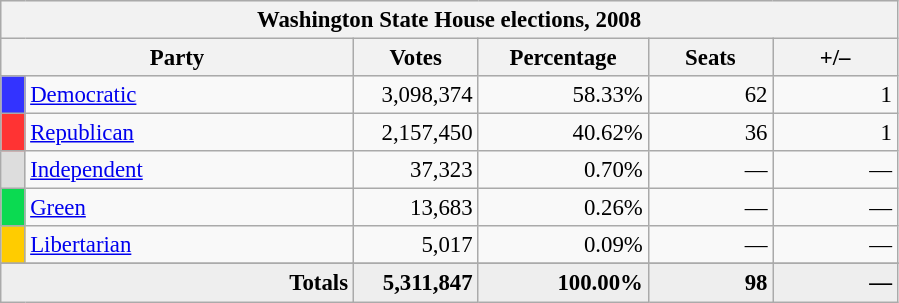<table class="wikitable" style="font-size: 95%;">
<tr style="background-color:#E9E9E9">
<th colspan="6">Washington State House elections, 2008</th>
</tr>
<tr style="background-color:#EEEEEE;text-align:center;">
<th colspan=2 style="width: 15em">Party</th>
<th style="width: 5em">Votes</th>
<th style="width: 7em">Percentage</th>
<th style="width: 5em">Seats</th>
<th style="width: 5em">+/–</th>
</tr>
<tr>
<th style="background-color:#3333FF; width: 3px"></th>
<td style="width: 130px"><a href='#'>Democratic</a></td>
<td style="text-align:right;">3,098,374</td>
<td style="text-align:right;">58.33%</td>
<td style="text-align:right;">62</td>
<td style="text-align:right;"> 1</td>
</tr>
<tr>
<th style="background-color:#FF3333; width: 3px"></th>
<td style="width: 130px"><a href='#'>Republican</a></td>
<td style="text-align:right;">2,157,450</td>
<td style="text-align:right;">40.62%</td>
<td style="text-align:right;">36</td>
<td style="text-align:right;"> 1</td>
</tr>
<tr>
<th style="background-color:#DDDDDD; width: 3px"></th>
<td style="width: 130px"><a href='#'>Independent</a></td>
<td style="text-align:right;">37,323</td>
<td style="text-align:right;">0.70%</td>
<td style="text-align:right;">—</td>
<td style="text-align:right;">—</td>
</tr>
<tr>
<th style="background-color:#0BDA51; width: 3px"></th>
<td style="width: 130px"><a href='#'>Green</a></td>
<td style="text-align:right;">13,683</td>
<td style="text-align:right;">0.26%</td>
<td style="text-align:right;">—</td>
<td style="text-align:right;">—</td>
</tr>
<tr>
<th style="background-color:#FC0; width: 3px"></th>
<td style="width: 130px"><a href='#'>Libertarian</a></td>
<td style="text-align:right;">5,017</td>
<td style="text-align:right;">0.09%</td>
<td style="text-align:right;">—</td>
<td style="text-align:right;">—</td>
</tr>
<tr>
</tr>
<tr style="background-color:#EEEEEE;">
<td colspan="2" align="right"><strong>Totals</strong></td>
<td style="text-align:right;"><strong>5,311,847</strong></td>
<td style="text-align:right;"><strong>100.00%</strong></td>
<td style="text-align:right;"><strong>98</strong></td>
<td style="text-align:right;"><strong>—</strong></td>
</tr>
</table>
